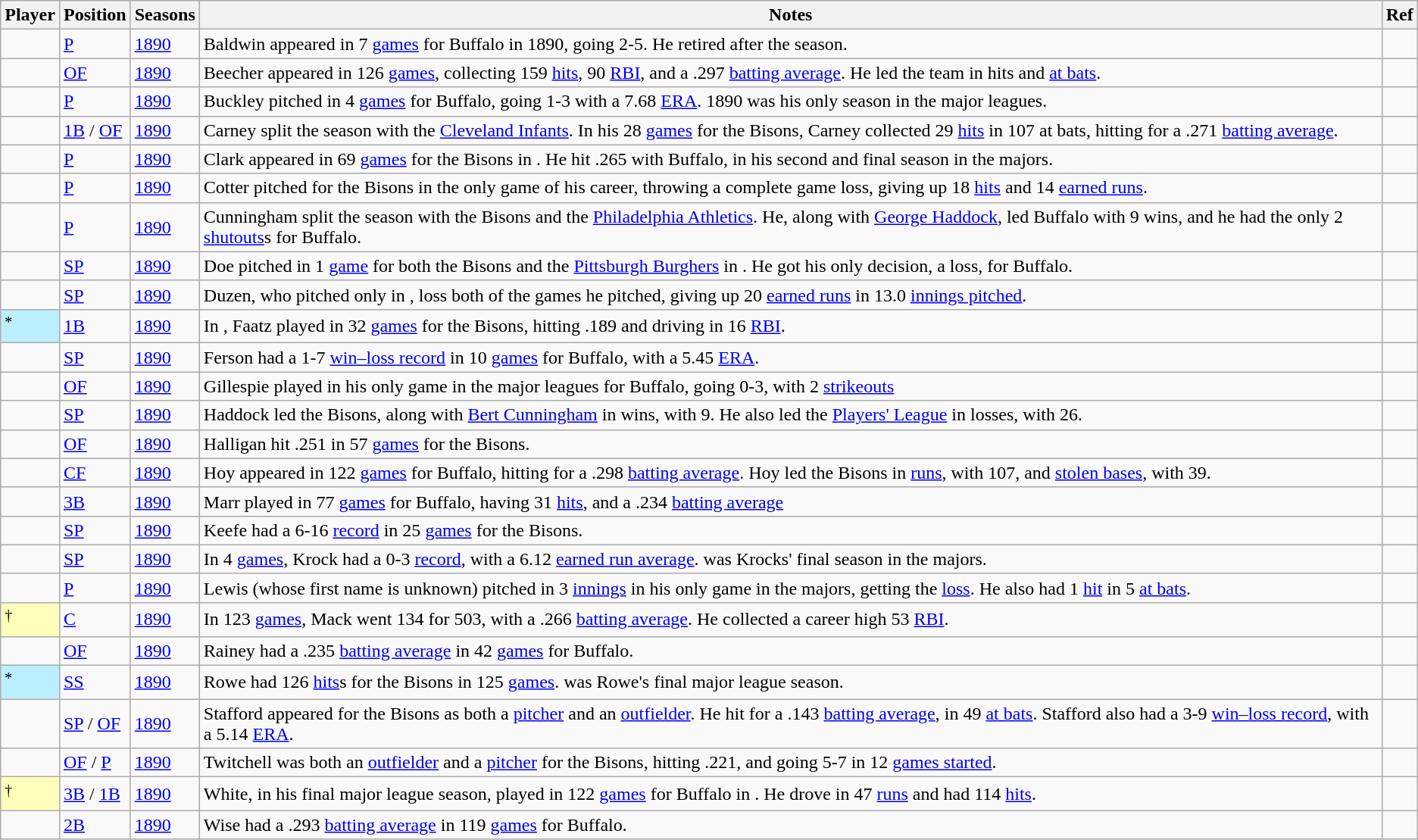<table class="wikitable sortable" border="1">
<tr>
<th>Player</th>
<th>Position</th>
<th>Seasons</th>
<th class="unsortable">Notes</th>
<th class="unsortable">Ref</th>
</tr>
<tr>
<td></td>
<td><a href='#'>P</a></td>
<td><a href='#'>1890</a></td>
<td>Baldwin appeared in 7 <a href='#'>games</a> for Buffalo in 1890, going 2-5. He retired after the season.</td>
<td align=center></td>
</tr>
<tr>
<td></td>
<td><a href='#'>OF</a></td>
<td><a href='#'>1890</a></td>
<td>Beecher appeared in 126 <a href='#'>games</a>, collecting 159 <a href='#'>hits</a>, 90 <a href='#'>RBI</a>, and a .297 <a href='#'>batting average</a>. He led the team in hits and <a href='#'>at bats</a>.</td>
<td align=center></td>
</tr>
<tr>
<td></td>
<td><a href='#'>P</a></td>
<td><a href='#'>1890</a></td>
<td>Buckley pitched in 4 <a href='#'>games</a> for Buffalo, going 1-3 with a 7.68 <a href='#'>ERA</a>. 1890 was his only season in the major leagues.</td>
<td align=center></td>
</tr>
<tr>
<td></td>
<td><a href='#'>1B</a> / <a href='#'>OF</a></td>
<td><a href='#'>1890</a></td>
<td>Carney split the  season with the <a href='#'>Cleveland Infants</a>. In his 28 <a href='#'>games</a> for the Bisons, Carney collected 29 <a href='#'>hits</a> in 107 at bats, hitting for a .271 <a href='#'>batting average</a>.</td>
<td align=center></td>
</tr>
<tr>
<td></td>
<td><a href='#'>P</a></td>
<td><a href='#'>1890</a></td>
<td>Clark appeared in 69 <a href='#'>games</a> for the Bisons in . He hit .265 with Buffalo, in his second and final season in the majors.</td>
<td align=center></td>
</tr>
<tr>
<td></td>
<td><a href='#'>P</a></td>
<td><a href='#'>1890</a></td>
<td>Cotter pitched for the Bisons in the only game of his career, throwing a complete game loss, giving up 18 <a href='#'>hits</a> and 14 <a href='#'>earned runs</a>.</td>
<td align=center></td>
</tr>
<tr>
<td></td>
<td><a href='#'>P</a></td>
<td><a href='#'>1890</a></td>
<td>Cunningham split the  season with the Bisons and the <a href='#'>Philadelphia Athletics</a>. He, along with <a href='#'>George Haddock</a>, led Buffalo with 9 wins, and he had the only 2 <a href='#'>shutouts</a>s for Buffalo.</td>
<td align=center></td>
</tr>
<tr>
<td></td>
<td><a href='#'>SP</a></td>
<td><a href='#'>1890</a></td>
<td>Doe pitched in 1 <a href='#'>game</a> for both the Bisons and the <a href='#'>Pittsburgh Burghers</a> in . He got his only decision, a loss, for Buffalo.</td>
<td align=center></td>
</tr>
<tr>
<td></td>
<td><a href='#'>SP</a></td>
<td><a href='#'>1890</a></td>
<td>Duzen, who pitched only in , loss both of the games he pitched, giving up 20 <a href='#'>earned runs</a> in 13.0 <a href='#'>innings pitched</a>.</td>
<td align=center></td>
</tr>
<tr>
<td bgcolor=#bbeeff><sup>*</sup></td>
<td><a href='#'>1B</a></td>
<td><a href='#'>1890</a></td>
<td>In , Faatz played in 32 <a href='#'>games</a> for the Bisons, hitting .189 and driving in 16 <a href='#'>RBI</a>.</td>
<td align=center></td>
</tr>
<tr>
<td></td>
<td><a href='#'>SP</a></td>
<td><a href='#'>1890</a></td>
<td>Ferson had a 1-7 <a href='#'>win–loss record</a> in 10 <a href='#'>games</a> for Buffalo, with a 5.45 <a href='#'>ERA</a>.</td>
<td align=center></td>
</tr>
<tr>
<td></td>
<td><a href='#'>OF</a></td>
<td><a href='#'>1890</a></td>
<td>Gillespie played in his only game in the major leagues for Buffalo, going 0-3, with 2 <a href='#'>strikeouts</a></td>
<td align=center></td>
</tr>
<tr>
<td></td>
<td><a href='#'>SP</a></td>
<td><a href='#'>1890</a></td>
<td>Haddock led the Bisons, along with <a href='#'>Bert Cunningham</a> in wins, with 9. He also led the <a href='#'>Players' League</a> in losses, with 26.</td>
<td align=center></td>
</tr>
<tr>
<td></td>
<td><a href='#'>OF</a></td>
<td><a href='#'>1890</a></td>
<td>Halligan hit .251 in 57 <a href='#'>games</a> for the Bisons.</td>
<td align=center></td>
</tr>
<tr>
<td></td>
<td><a href='#'>CF</a></td>
<td><a href='#'>1890</a></td>
<td>Hoy appeared in 122 <a href='#'>games</a> for Buffalo, hitting for a .298 <a href='#'>batting average</a>. Hoy led the Bisons in <a href='#'>runs</a>, with 107, and <a href='#'>stolen bases</a>, with 39.</td>
<td align=center></td>
</tr>
<tr>
<td></td>
<td><a href='#'>3B</a></td>
<td><a href='#'>1890</a></td>
<td>Marr played in 77 <a href='#'>games</a> for Buffalo, having 31 <a href='#'>hits</a>, and a .234 <a href='#'>batting average</a></td>
<td align=center></td>
</tr>
<tr>
<td></td>
<td><a href='#'>SP</a></td>
<td><a href='#'>1890</a></td>
<td>Keefe had a 6-16 <a href='#'>record</a> in 25 <a href='#'>games</a> for the Bisons.</td>
<td align=center></td>
</tr>
<tr>
<td></td>
<td><a href='#'>SP</a></td>
<td><a href='#'>1890</a></td>
<td>In 4 <a href='#'>games</a>, Krock had a 0-3 <a href='#'>record</a>, with a 6.12 <a href='#'>earned run average</a>.  was Krocks' final season in the majors.</td>
<td align=center></td>
</tr>
<tr>
<td></td>
<td><a href='#'>P</a></td>
<td><a href='#'>1890</a></td>
<td>Lewis (whose first name is unknown) pitched in 3 <a href='#'>innings</a> in his only game in the majors, getting the <a href='#'>loss</a>. He also had 1 <a href='#'>hit</a> in 5 <a href='#'>at bats</a>.</td>
<td align=center></td>
</tr>
<tr>
<td bgcolor=#ffffbb><sup>†</sup></td>
<td><a href='#'>C</a></td>
<td><a href='#'>1890</a></td>
<td>In 123 <a href='#'>games</a>, Mack went 134 for 503, with a .266 <a href='#'>batting average</a>. He collected a career high 53 <a href='#'>RBI</a>.</td>
<td align=center></td>
</tr>
<tr>
<td></td>
<td><a href='#'>OF</a></td>
<td><a href='#'>1890</a></td>
<td>Rainey had a .235 <a href='#'>batting average</a> in 42 <a href='#'>games</a> for Buffalo.</td>
<td align=center></td>
</tr>
<tr>
<td bgcolor=#bbeeff><sup>*</sup></td>
<td><a href='#'>SS</a></td>
<td><a href='#'>1890</a></td>
<td>Rowe had 126 <a href='#'>hits</a>s for the Bisons in 125 <a href='#'>games</a>.  was Rowe's final major league season.</td>
<td align=center></td>
</tr>
<tr>
<td></td>
<td><a href='#'>SP</a> / <a href='#'>OF</a></td>
<td><a href='#'>1890</a></td>
<td>Stafford appeared for the Bisons as both a <a href='#'>pitcher</a> and an <a href='#'>outfielder</a>. He hit for a .143 <a href='#'>batting average</a>, in 49 <a href='#'>at bats</a>. Stafford also had a 3-9 <a href='#'>win–loss record</a>, with a 5.14 <a href='#'>ERA</a>.</td>
<td align=center></td>
</tr>
<tr>
<td></td>
<td><a href='#'>OF</a> / <a href='#'>P</a></td>
<td><a href='#'>1890</a></td>
<td>Twitchell was both an <a href='#'>outfielder</a> and a <a href='#'>pitcher</a> for the Bisons, hitting .221, and going 5-7 in 12 <a href='#'>games started</a>.</td>
<td align=center></td>
</tr>
<tr>
<td bgcolor=#ffffbb><sup>†</sup></td>
<td><a href='#'>3B</a> / <a href='#'>1B</a></td>
<td><a href='#'>1890</a></td>
<td>White, in his final major league season, played in 122 <a href='#'>games</a> for Buffalo in . He drove in 47 <a href='#'>runs</a> and had 114 <a href='#'>hits</a>.</td>
<td align=center></td>
</tr>
<tr>
<td></td>
<td><a href='#'>2B</a></td>
<td><a href='#'>1890</a></td>
<td>Wise had a .293 <a href='#'>batting average</a> in 119 <a href='#'>games</a> for Buffalo.</td>
<td align=center></td>
</tr>
</table>
